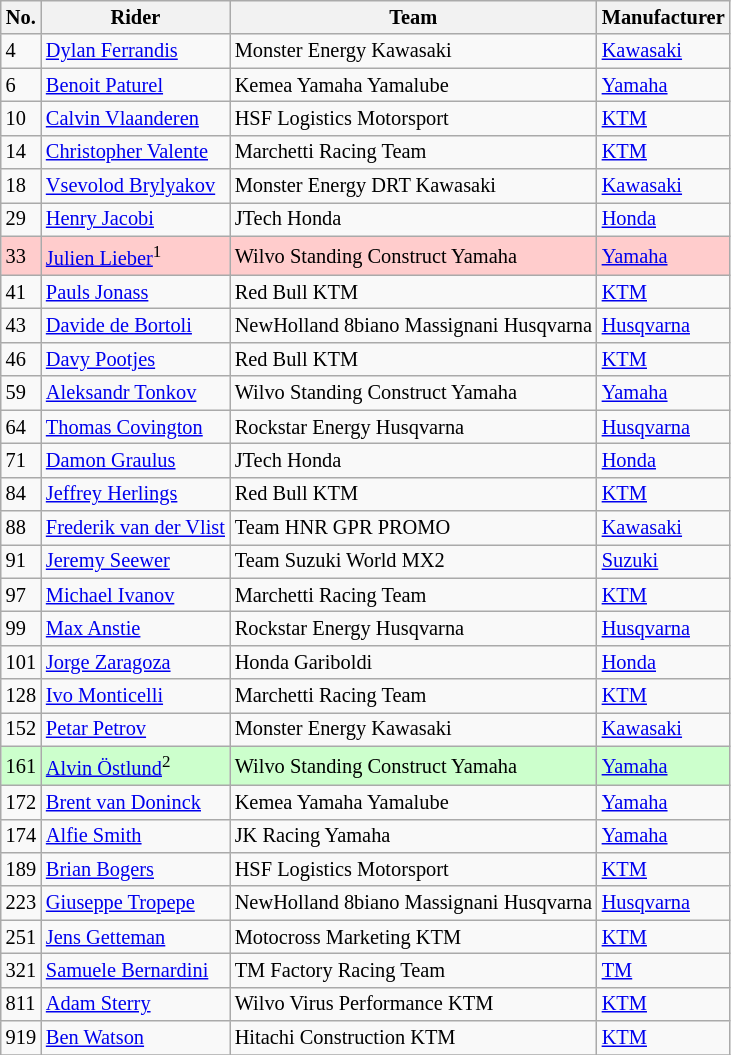<table class="wikitable" style="font-size: 85%;">
<tr>
<th>No.</th>
<th>Rider</th>
<th>Team</th>
<th>Manufacturer</th>
</tr>
<tr>
<td>4</td>
<td> <a href='#'>Dylan Ferrandis</a></td>
<td>Monster Energy Kawasaki</td>
<td><a href='#'>Kawasaki</a></td>
</tr>
<tr>
<td>6</td>
<td> <a href='#'>Benoit Paturel</a></td>
<td>Kemea Yamaha Yamalube</td>
<td><a href='#'>Yamaha</a></td>
</tr>
<tr>
<td>10</td>
<td> <a href='#'>Calvin Vlaanderen</a></td>
<td>HSF Logistics Motorsport</td>
<td><a href='#'>KTM</a></td>
</tr>
<tr>
<td>14</td>
<td> <a href='#'>Christopher Valente</a></td>
<td>Marchetti Racing Team</td>
<td><a href='#'>KTM</a></td>
</tr>
<tr>
<td>18</td>
<td> <a href='#'>Vsevolod Brylyakov</a></td>
<td>Monster Energy DRT Kawasaki</td>
<td><a href='#'>Kawasaki</a></td>
</tr>
<tr>
<td>29</td>
<td> <a href='#'>Henry Jacobi</a></td>
<td>JTech Honda</td>
<td><a href='#'>Honda</a></td>
</tr>
<tr>
<td style="background:#ffcccc;">33</td>
<td style="background:#ffcccc;"> <a href='#'>Julien Lieber</a><sup>1</sup></td>
<td style="background:#ffcccc;">Wilvo Standing Construct Yamaha</td>
<td style="background:#ffcccc;"><a href='#'>Yamaha</a></td>
</tr>
<tr>
<td>41</td>
<td> <a href='#'>Pauls Jonass</a></td>
<td>Red Bull KTM</td>
<td><a href='#'>KTM</a></td>
</tr>
<tr>
<td>43</td>
<td> <a href='#'>Davide de Bortoli</a></td>
<td>NewHolland 8biano Massignani Husqvarna</td>
<td><a href='#'>Husqvarna</a></td>
</tr>
<tr>
<td>46</td>
<td> <a href='#'>Davy Pootjes</a></td>
<td>Red Bull KTM</td>
<td><a href='#'>KTM</a></td>
</tr>
<tr>
<td>59</td>
<td> <a href='#'>Aleksandr Tonkov</a></td>
<td>Wilvo Standing Construct Yamaha</td>
<td><a href='#'>Yamaha</a></td>
</tr>
<tr>
<td>64</td>
<td> <a href='#'>Thomas Covington</a></td>
<td>Rockstar Energy Husqvarna</td>
<td><a href='#'>Husqvarna</a></td>
</tr>
<tr>
<td>71</td>
<td> <a href='#'>Damon Graulus</a></td>
<td>JTech Honda</td>
<td><a href='#'>Honda</a></td>
</tr>
<tr>
<td>84</td>
<td> <a href='#'>Jeffrey Herlings</a></td>
<td>Red Bull KTM</td>
<td><a href='#'>KTM</a></td>
</tr>
<tr>
<td>88</td>
<td> <a href='#'>Frederik van der Vlist</a></td>
<td>Team HNR GPR PROMO</td>
<td><a href='#'>Kawasaki</a></td>
</tr>
<tr>
<td>91</td>
<td> <a href='#'>Jeremy Seewer</a></td>
<td>Team Suzuki World MX2</td>
<td><a href='#'>Suzuki</a></td>
</tr>
<tr>
<td>97</td>
<td> <a href='#'>Michael Ivanov</a></td>
<td>Marchetti Racing Team</td>
<td><a href='#'>KTM</a></td>
</tr>
<tr>
<td>99</td>
<td> <a href='#'>Max Anstie</a></td>
<td>Rockstar Energy Husqvarna</td>
<td><a href='#'>Husqvarna</a></td>
</tr>
<tr>
<td>101</td>
<td> <a href='#'>Jorge Zaragoza</a></td>
<td>Honda Gariboldi</td>
<td><a href='#'>Honda</a></td>
</tr>
<tr>
<td>128</td>
<td> <a href='#'>Ivo Monticelli</a></td>
<td>Marchetti Racing Team</td>
<td><a href='#'>KTM</a></td>
</tr>
<tr>
<td>152</td>
<td> <a href='#'>Petar Petrov</a></td>
<td>Monster Energy Kawasaki</td>
<td><a href='#'>Kawasaki</a></td>
</tr>
<tr>
<td style="background:#ccffcc;">161</td>
<td style="background:#ccffcc;"> <a href='#'>Alvin Östlund</a><sup>2</sup></td>
<td style="background:#ccffcc;">Wilvo Standing Construct Yamaha</td>
<td style="background:#ccffcc;"><a href='#'>Yamaha</a></td>
</tr>
<tr>
<td>172</td>
<td> <a href='#'>Brent van Doninck</a></td>
<td>Kemea Yamaha Yamalube</td>
<td><a href='#'>Yamaha</a></td>
</tr>
<tr>
<td>174</td>
<td> <a href='#'>Alfie Smith</a></td>
<td>JK Racing Yamaha</td>
<td><a href='#'>Yamaha</a></td>
</tr>
<tr>
<td>189</td>
<td> <a href='#'>Brian Bogers</a></td>
<td>HSF Logistics Motorsport</td>
<td><a href='#'>KTM</a></td>
</tr>
<tr>
<td>223</td>
<td> <a href='#'>Giuseppe Tropepe</a></td>
<td>NewHolland 8biano Massignani Husqvarna</td>
<td><a href='#'>Husqvarna</a></td>
</tr>
<tr>
<td>251</td>
<td> <a href='#'>Jens Getteman</a></td>
<td>Motocross Marketing KTM</td>
<td><a href='#'>KTM</a></td>
</tr>
<tr>
<td>321</td>
<td> <a href='#'>Samuele Bernardini</a></td>
<td>TM Factory Racing Team</td>
<td><a href='#'>TM</a></td>
</tr>
<tr>
<td>811</td>
<td> <a href='#'>Adam Sterry</a></td>
<td>Wilvo Virus Performance KTM</td>
<td><a href='#'>KTM</a></td>
</tr>
<tr>
<td>919</td>
<td> <a href='#'>Ben Watson</a></td>
<td>Hitachi Construction KTM</td>
<td><a href='#'>KTM</a></td>
</tr>
<tr>
</tr>
</table>
